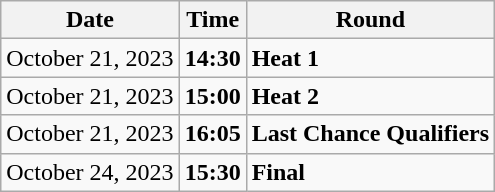<table class="wikitable">
<tr>
<th>Date</th>
<th>Time</th>
<th>Round</th>
</tr>
<tr>
<td>October 21, 2023</td>
<td><strong>14:30</strong></td>
<td><strong>Heat 1</strong></td>
</tr>
<tr>
<td>October 21, 2023</td>
<td><strong>15:00</strong></td>
<td><strong>Heat 2</strong></td>
</tr>
<tr>
<td>October 21, 2023</td>
<td><strong>16:05</strong></td>
<td><strong>Last Chance Qualifiers</strong></td>
</tr>
<tr>
<td>October 24, 2023</td>
<td><strong>15:30</strong></td>
<td><strong>Final</strong></td>
</tr>
</table>
